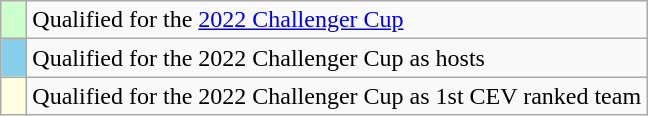<table class="wikitable" style="text-align:left">
<tr>
<td width=10px bgcolor=#ccffcc></td>
<td>Qualified for the <a href='#'>2022 Challenger Cup</a></td>
</tr>
<tr>
<td width=10px bgcolor=#87ceeb></td>
<td>Qualified for the 2022 Challenger Cup as hosts</td>
</tr>
<tr>
<td width=10px bgcolor=#ffffe0></td>
<td>Qualified for the 2022 Challenger Cup as 1st CEV ranked team</td>
</tr>
</table>
